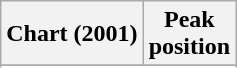<table class="wikitable plainrowheaders sortable">
<tr>
<th scope="col">Chart (2001)</th>
<th scope="col">Peak<br>position</th>
</tr>
<tr>
</tr>
<tr>
</tr>
<tr>
</tr>
<tr>
</tr>
</table>
